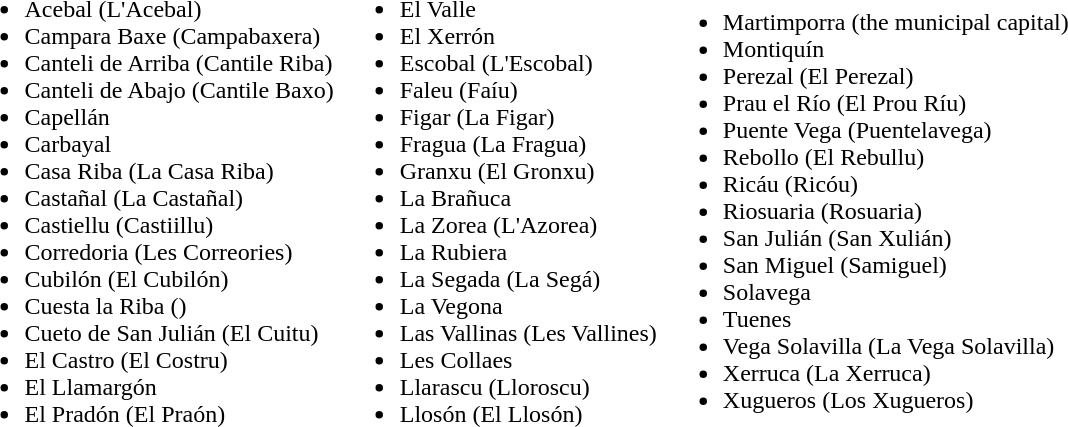<table border=0>
<tr>
<td><br><ul><li>Acebal (L'Acebal)</li><li>Campara Baxe (Campabaxera)</li><li>Canteli de Arriba (Cantile Riba)</li><li>Canteli de Abajo (Cantile Baxo)</li><li>Capellán</li><li>Carbayal</li><li>Casa Riba (La Casa Riba)</li><li>Castañal (La Castañal)</li><li>Castiellu (Castiillu)</li><li>Corredoria (Les Correories)</li><li>Cubilón (El Cubilón)</li><li>Cuesta la Riba ()</li><li>Cueto de San Julián (El Cuitu)</li><li>El Castro (El Costru)</li><li>El Llamargón</li><li>El Pradón (El Praón)</li></ul></td>
<td><br><ul><li>El Valle</li><li>El Xerrón</li><li>Escobal (L'Escobal)</li><li>Faleu (Faíu)</li><li>Figar (La Figar)</li><li>Fragua (La Fragua)</li><li>Granxu (El Gronxu)</li><li>La Brañuca</li><li>La Zorea (L'Azorea)</li><li>La Rubiera</li><li>La Segada (La Segá)</li><li>La Vegona</li><li>Las Vallinas (Les Vallines)</li><li>Les Collaes</li><li>Llarascu (Lloroscu)</li><li>Llosón (El Llosón)</li></ul></td>
<td><br><ul><li>Martimporra (the municipal capital)</li><li>Montiquín</li><li>Perezal (El Perezal)</li><li>Prau el Río (El Prou Ríu)</li><li>Puente Vega (Puentelavega)</li><li>Rebollo (El Rebullu)</li><li>Ricáu (Ricóu)</li><li>Riosuaria (Rosuaria)</li><li>San Julián (San Xulián)</li><li>San Miguel (Samiguel)</li><li>Solavega</li><li>Tuenes</li><li>Vega Solavilla (La Vega Solavilla)</li><li>Xerruca (La Xerruca)</li><li>Xugueros (Los Xugueros)</li></ul></td>
</tr>
</table>
